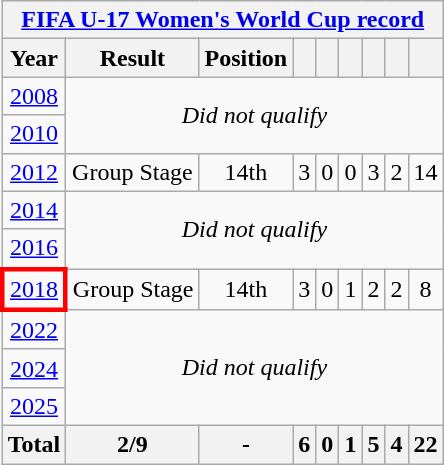<table class="wikitable" style="text-align: center;">
<tr>
<th colspan=9><a href='#'>FIFA U-17 Women's World Cup record</a></th>
</tr>
<tr>
<th>Year</th>
<th>Result</th>
<th>Position</th>
<th></th>
<th></th>
<th></th>
<th></th>
<th></th>
<th></th>
</tr>
<tr>
<td> <a href='#'>2008</a></td>
<td rowspan= 2 colspan=8><em>Did not qualify</em></td>
</tr>
<tr>
<td> <a href='#'>2010</a></td>
</tr>
<tr>
<td> <a href='#'>2012</a></td>
<td>Group Stage</td>
<td>14th</td>
<td>3</td>
<td>0</td>
<td>0</td>
<td>3</td>
<td>2</td>
<td>14</td>
</tr>
<tr>
<td> <a href='#'>2014</a></td>
<td rowspan= 2 colspan=8><em>Did not qualify</em></td>
</tr>
<tr>
<td> <a href='#'>2016</a></td>
</tr>
<tr>
<td style="border: 3px solid red"> <a href='#'>2018</a></td>
<td>Group Stage</td>
<td>14th</td>
<td>3</td>
<td>0</td>
<td>1</td>
<td>2</td>
<td>2</td>
<td>8</td>
</tr>
<tr>
<td> <a href='#'>2022</a></td>
<td rowspan= 3 colspan=8><em>Did not qualify</em></td>
</tr>
<tr>
<td> <a href='#'>2024</a></td>
</tr>
<tr>
<td> <a href='#'>2025</a></td>
</tr>
<tr>
<th><strong>Total</strong></th>
<th><strong>2/9</strong></th>
<th><strong>-</strong></th>
<th><strong>6</strong></th>
<th><strong>0</strong></th>
<th><strong>1</strong></th>
<th><strong>5</strong></th>
<th><strong>4</strong></th>
<th><strong>22</strong></th>
</tr>
</table>
